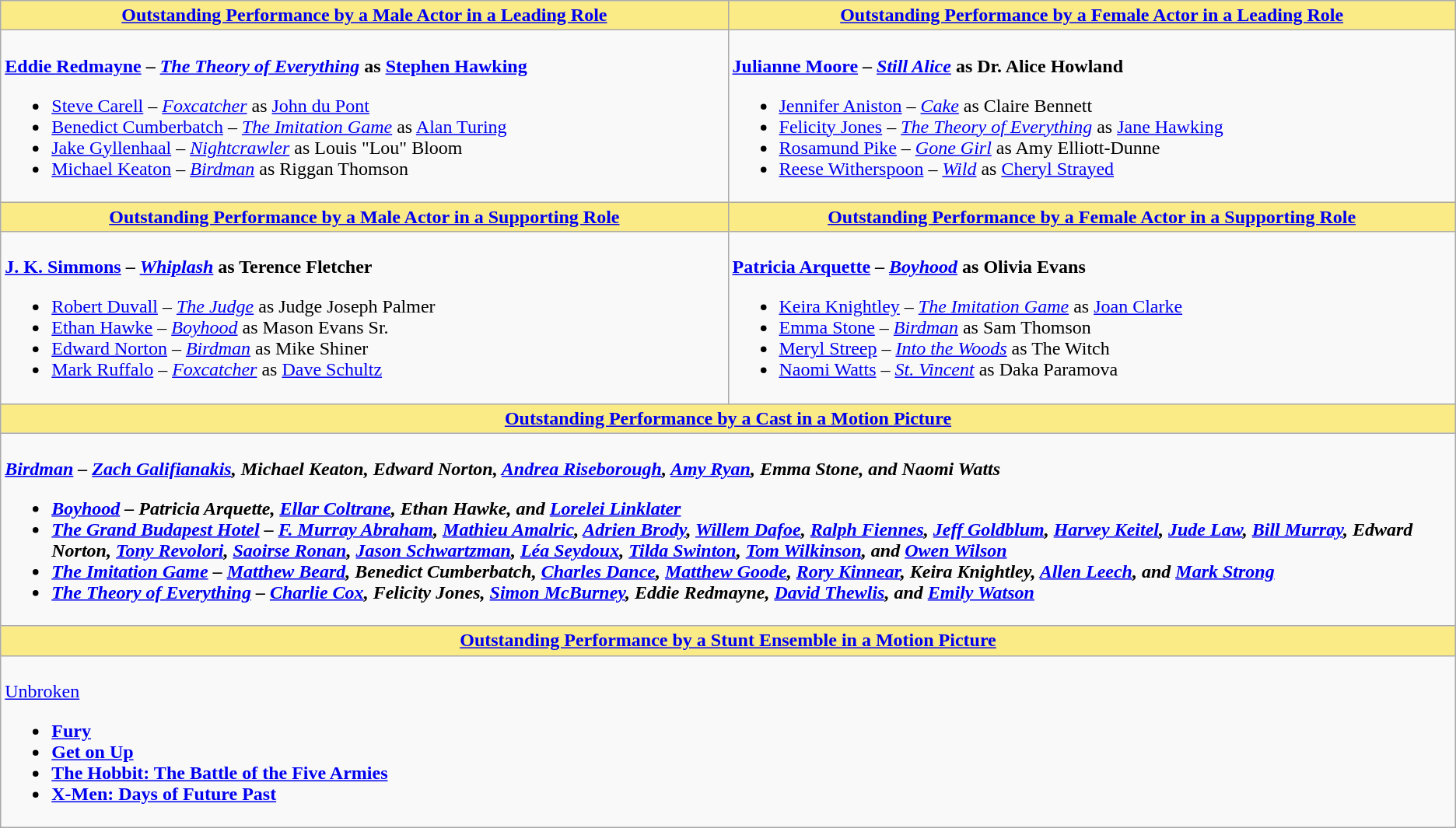<table class=wikitable style="width="100%">
<tr>
<th style="background:#FAEB86;" width="50%"><a href='#'>Outstanding Performance by a Male Actor in a Leading Role</a></th>
<th style="background:#FAEB86;" width="50%"><a href='#'>Outstanding Performance by a Female Actor in a Leading Role</a></th>
</tr>
<tr>
<td valign="top"><br><strong><a href='#'>Eddie Redmayne</a> – <em><a href='#'>The Theory of Everything</a></em> as <a href='#'>Stephen Hawking</a></strong><ul><li><a href='#'>Steve Carell</a> – <em><a href='#'>Foxcatcher</a></em> as <a href='#'>John du Pont</a></li><li><a href='#'>Benedict Cumberbatch</a> – <em><a href='#'>The Imitation Game</a></em> as <a href='#'>Alan Turing</a></li><li><a href='#'>Jake Gyllenhaal</a> – <em><a href='#'>Nightcrawler</a></em> as Louis "Lou" Bloom</li><li><a href='#'>Michael Keaton</a> – <em><a href='#'>Birdman</a></em> as Riggan Thomson</li></ul></td>
<td valign="top"><br><strong><a href='#'>Julianne Moore</a> – <em><a href='#'>Still Alice</a></em> as Dr. Alice Howland</strong><ul><li><a href='#'>Jennifer Aniston</a> – <em><a href='#'>Cake</a></em> as Claire Bennett</li><li><a href='#'>Felicity Jones</a> – <em><a href='#'>The Theory of Everything</a></em> as <a href='#'>Jane Hawking</a></li><li><a href='#'>Rosamund Pike</a> – <em><a href='#'>Gone Girl</a></em> as Amy Elliott-Dunne</li><li><a href='#'>Reese Witherspoon</a> – <em><a href='#'>Wild</a></em> as <a href='#'>Cheryl Strayed</a></li></ul></td>
</tr>
<tr>
<th style="background:#FAEB86;"><a href='#'>Outstanding Performance by a Male Actor in a Supporting Role</a></th>
<th style="background:#FAEB86;"><a href='#'>Outstanding Performance by a Female Actor in a Supporting Role</a></th>
</tr>
<tr>
<td valign="top"><br><strong><a href='#'>J. K. Simmons</a> – <em><a href='#'>Whiplash</a></em> as Terence Fletcher</strong><ul><li><a href='#'>Robert Duvall</a> – <em><a href='#'>The Judge</a></em> as Judge Joseph Palmer</li><li><a href='#'>Ethan Hawke</a> – <em><a href='#'>Boyhood</a></em> as Mason Evans Sr.</li><li><a href='#'>Edward Norton</a> – <em><a href='#'>Birdman</a></em> as Mike Shiner</li><li><a href='#'>Mark Ruffalo</a> – <em><a href='#'>Foxcatcher</a></em> as <a href='#'>Dave Schultz</a></li></ul></td>
<td valign="top"><br><strong><a href='#'>Patricia Arquette</a> – <em><a href='#'>Boyhood</a></em> as Olivia Evans</strong><ul><li><a href='#'>Keira Knightley</a> – <em><a href='#'>The Imitation Game</a></em> as <a href='#'>Joan Clarke</a></li><li><a href='#'>Emma Stone</a> – <em><a href='#'>Birdman</a></em> as Sam Thomson</li><li><a href='#'>Meryl Streep</a> – <em><a href='#'>Into the Woods</a></em> as The Witch</li><li><a href='#'>Naomi Watts</a> – <em><a href='#'>St. Vincent</a></em> as Daka Paramova</li></ul></td>
</tr>
<tr>
<th colspan="2" style="background:#FAEB86;"><a href='#'>Outstanding Performance by a Cast in a Motion Picture</a></th>
</tr>
<tr>
<td colspan="2" style="vertical-align:top;"><br><strong><em><a href='#'>Birdman</a><em> – <a href='#'>Zach Galifianakis</a>, Michael Keaton, Edward Norton, <a href='#'>Andrea Riseborough</a>, <a href='#'>Amy Ryan</a>, Emma Stone, and Naomi Watts<strong><ul><li></em><a href='#'>Boyhood</a><em> – Patricia Arquette, <a href='#'>Ellar Coltrane</a>, Ethan Hawke, and <a href='#'>Lorelei Linklater</a></li><li></em><a href='#'>The Grand Budapest Hotel</a><em> – <a href='#'>F. Murray Abraham</a>, <a href='#'>Mathieu Amalric</a>, <a href='#'>Adrien Brody</a>, <a href='#'>Willem Dafoe</a>, <a href='#'>Ralph Fiennes</a>, <a href='#'>Jeff Goldblum</a>, <a href='#'>Harvey Keitel</a>, <a href='#'>Jude Law</a>, <a href='#'>Bill Murray</a>, Edward Norton, <a href='#'>Tony Revolori</a>, <a href='#'>Saoirse Ronan</a>, <a href='#'>Jason Schwartzman</a>, <a href='#'>Léa Seydoux</a>, <a href='#'>Tilda Swinton</a>, <a href='#'>Tom Wilkinson</a>, and <a href='#'>Owen Wilson</a></li><li></em><a href='#'>The Imitation Game</a><em> – <a href='#'>Matthew Beard</a>, Benedict Cumberbatch, <a href='#'>Charles Dance</a>, <a href='#'>Matthew Goode</a>, <a href='#'>Rory Kinnear</a>, Keira Knightley, <a href='#'>Allen Leech</a>, and <a href='#'>Mark Strong</a></li><li></em><a href='#'>The Theory of Everything</a><em> – <a href='#'>Charlie Cox</a>, Felicity Jones, <a href='#'>Simon McBurney</a>, Eddie Redmayne, <a href='#'>David Thewlis</a>, and <a href='#'>Emily Watson</a></li></ul></td>
</tr>
<tr>
<th colspan="2" style="background:#FAEB86"><a href='#'>Outstanding Performance by a Stunt Ensemble in a Motion Picture</a></th>
</tr>
<tr>
<td colspan="2" style="vertical-align:top;"><br></em></strong><a href='#'>Unbroken</a><strong><em><ul><li></em><a href='#'>Fury</a><em></li><li></em><a href='#'>Get on Up</a><em></li><li></em><a href='#'>The Hobbit: The Battle of the Five Armies</a><em></li><li></em><a href='#'>X-Men: Days of Future Past</a><em></li></ul></td>
</tr>
</table>
